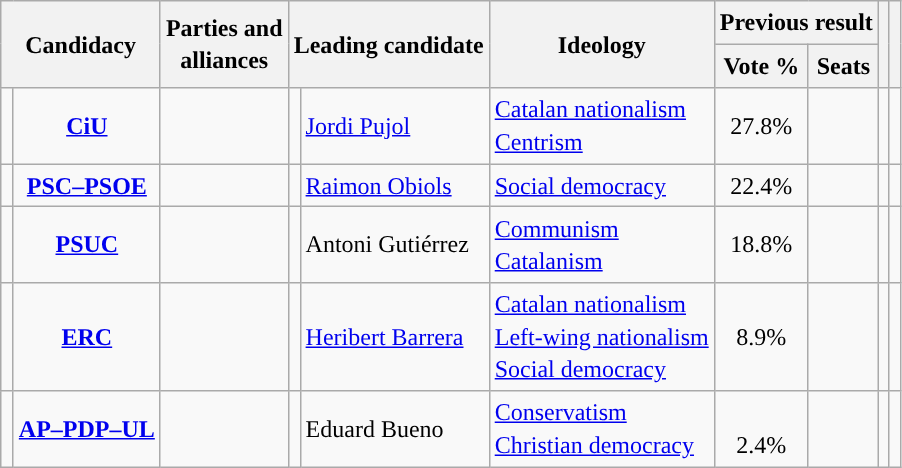<table class="wikitable" style="line-height:1.35em; text-align:left;">
<tr>
<th colspan="2" rowspan="2">Candidacy</th>
<th rowspan="2">Parties and<br>alliances</th>
<th colspan="2" rowspan="2">Leading candidate</th>
<th rowspan="2">Ideology</th>
<th colspan="2">Previous result</th>
<th rowspan="2"></th>
<th rowspan="2"></th>
</tr>
<tr>
<th>Vote %</th>
<th>Seats</th>
</tr>
<tr>
<td width="1" style="color:inherit;background:"></td>
<td align="center"><strong><a href='#'>CiU</a></strong></td>
<td></td>
<td></td>
<td><a href='#'>Jordi Pujol</a></td>
<td><a href='#'>Catalan nationalism</a><br><a href='#'>Centrism</a></td>
<td align="center">27.8%</td>
<td></td>
<td></td>
<td></td>
</tr>
<tr>
<td style="color:inherit;background:"></td>
<td align="center"><strong><a href='#'>PSC–PSOE</a></strong></td>
<td></td>
<td></td>
<td><a href='#'>Raimon Obiols</a></td>
<td><a href='#'>Social democracy</a></td>
<td align="center">22.4%</td>
<td></td>
<td></td>
<td></td>
</tr>
<tr>
<td style="color:inherit;background:"></td>
<td align="center"><strong><a href='#'>PSUC</a></strong></td>
<td></td>
<td></td>
<td>Antoni Gutiérrez</td>
<td><a href='#'>Communism</a><br><a href='#'>Catalanism</a></td>
<td align="center">18.8%</td>
<td></td>
<td></td>
<td></td>
</tr>
<tr>
<td style="color:inherit;background:"></td>
<td align="center"><strong><a href='#'>ERC</a></strong></td>
<td></td>
<td></td>
<td><a href='#'>Heribert Barrera</a></td>
<td><a href='#'>Catalan nationalism</a><br><a href='#'>Left-wing nationalism</a><br><a href='#'>Social democracy</a></td>
<td align="center">8.9%</td>
<td></td>
<td></td>
<td></td>
</tr>
<tr>
<td style="color:inherit;background:"></td>
<td align="center"><strong><a href='#'>AP–PDP–UL</a></strong></td>
<td></td>
<td></td>
<td>Eduard Bueno</td>
<td><a href='#'>Conservatism</a><br><a href='#'>Christian democracy</a></td>
<td align="center"><br>2.4%<br></td>
<td></td>
<td></td>
<td></td>
</tr>
</table>
